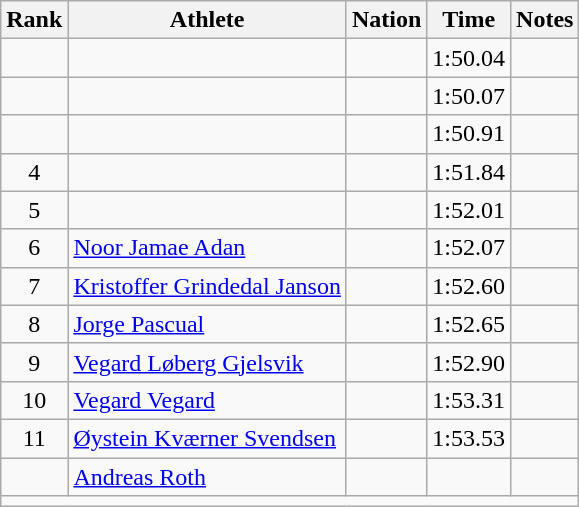<table class="wikitable mw-datatable sortable" style="text-align:center;">
<tr>
<th scope="col" style="width: 10px;">Rank</th>
<th scope="col">Athlete</th>
<th scope="col">Nation</th>
<th scope="col">Time</th>
<th scope="col">Notes</th>
</tr>
<tr>
<td></td>
<td align="left"></td>
<td align="left"></td>
<td>1:50.04</td>
<td></td>
</tr>
<tr>
<td></td>
<td align="left"></td>
<td align="left"></td>
<td>1:50.07</td>
<td></td>
</tr>
<tr>
<td></td>
<td align="left"></td>
<td align="left"></td>
<td>1:50.91</td>
<td></td>
</tr>
<tr>
<td>4</td>
<td align="left"></td>
<td align="left"></td>
<td>1:51.84</td>
<td></td>
</tr>
<tr>
<td>5</td>
<td align="left"></td>
<td align="left"></td>
<td>1:52.01</td>
<td></td>
</tr>
<tr>
<td>6</td>
<td align="left"><a href='#'>Noor Jamae Adan</a></td>
<td align="left"></td>
<td>1:52.07</td>
<td></td>
</tr>
<tr>
<td>7</td>
<td align="left"><a href='#'>Kristoffer Grindedal Janson</a></td>
<td align="left"></td>
<td>1:52.60</td>
<td></td>
</tr>
<tr>
<td>8</td>
<td align="left"><a href='#'>Jorge Pascual</a></td>
<td align="left"></td>
<td>1:52.65</td>
<td></td>
</tr>
<tr>
<td>9</td>
<td align="left"><a href='#'>Vegard Løberg Gjelsvik</a></td>
<td align="left"></td>
<td>1:52.90</td>
<td></td>
</tr>
<tr>
<td>10</td>
<td align="left"><a href='#'>Vegard Vegard</a></td>
<td align="left"></td>
<td>1:53.31</td>
<td></td>
</tr>
<tr>
<td>11</td>
<td align="left"><a href='#'>Øystein Kværner Svendsen</a></td>
<td align="left"></td>
<td>1:53.53</td>
<td></td>
</tr>
<tr>
<td></td>
<td align="left"><a href='#'>Andreas Roth</a></td>
<td align="left"></td>
<td></td>
<td></td>
</tr>
<tr class="sortbottom">
<td colspan="5"></td>
</tr>
</table>
